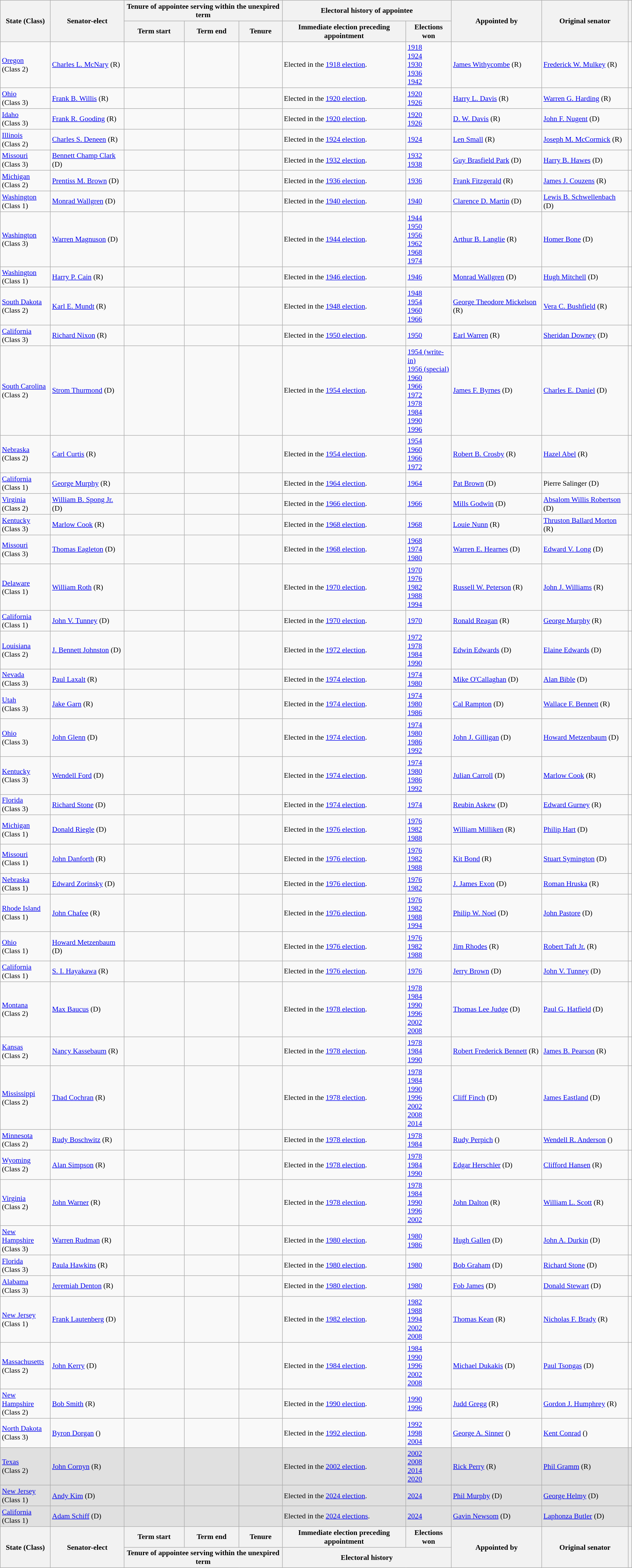<table class="wikitable sortable sticky-header-multi" style="font-size: 90%;">
<tr>
<th rowspan=2>State (Class)</th>
<th rowspan=2>Senator-elect</th>
<th colspan=3>Tenure of appointee serving within the unexpired term</th>
<th colspan=2>Electoral history of appointee</th>
<th rowspan=2>Appointed by</th>
<th rowspan=2>Original senator</th>
<th rowspan=2></th>
</tr>
<tr>
<th>Term start</th>
<th>Term end</th>
<th>Tenure</th>
<th>Immediate election preceding appointment</th>
<th>Elections won</th>
</tr>
<tr>
<td><a href='#'>Oregon</a><br>(Class 2)</td>
<td><a href='#'>Charles L. McNary</a> (R)</td>
<td></td>
<td></td>
<td></td>
<td>Elected in the <a href='#'>1918 election</a>.</td>
<td><a href='#'>1918</a><br><a href='#'>1924</a><br><a href='#'>1930</a><br><a href='#'>1936</a><br><a href='#'>1942</a></td>
<td><a href='#'>James Withycombe</a> (R)</td>
<td><a href='#'>Frederick W. Mulkey</a> (R)</td>
<td></td>
</tr>
<tr>
<td><a href='#'>Ohio</a><br>(Class 3)</td>
<td><a href='#'>Frank B. Willis</a> (R)</td>
<td></td>
<td></td>
<td></td>
<td>Elected in the <a href='#'>1920 election</a>.</td>
<td><a href='#'>1920</a><br><a href='#'>1926</a></td>
<td><a href='#'>Harry L. Davis</a> (R)</td>
<td><a href='#'>Warren G. Harding</a> (R)</td>
<td></td>
</tr>
<tr>
<td><a href='#'>Idaho</a><br>(Class 3)</td>
<td><a href='#'>Frank R. Gooding</a> (R)</td>
<td></td>
<td></td>
<td></td>
<td>Elected in the <a href='#'>1920 election</a>.</td>
<td><a href='#'>1920</a><br><a href='#'>1926</a></td>
<td><a href='#'>D. W. Davis</a> (R)</td>
<td><a href='#'>John F. Nugent</a> (D)</td>
<td></td>
</tr>
<tr>
<td><a href='#'>Illinois</a><br>(Class 2)</td>
<td><a href='#'>Charles S. Deneen</a> (R)</td>
<td></td>
<td></td>
<td></td>
<td>Elected in the <a href='#'>1924 election</a>.</td>
<td><a href='#'>1924</a></td>
<td><a href='#'>Len Small</a> (R)</td>
<td><a href='#'>Joseph M. McCormick</a> (R)</td>
<td></td>
</tr>
<tr>
<td><a href='#'>Missouri</a><br>(Class 3)</td>
<td><a href='#'>Bennett Champ Clark</a> (D)</td>
<td></td>
<td></td>
<td></td>
<td>Elected in the <a href='#'>1932 election</a>.</td>
<td><a href='#'>1932</a><br><a href='#'>1938</a></td>
<td><a href='#'>Guy Brasfield Park</a> (D)</td>
<td><a href='#'>Harry B. Hawes</a> (D)</td>
<td></td>
</tr>
<tr>
<td><a href='#'>Michigan</a><br>(Class 2)</td>
<td><a href='#'>Prentiss M. Brown</a> (D)</td>
<td></td>
<td></td>
<td></td>
<td>Elected in the <a href='#'>1936 election</a>.</td>
<td><a href='#'>1936</a></td>
<td><a href='#'>Frank Fitzgerald</a> (R)</td>
<td><a href='#'>James J. Couzens</a> (R)</td>
<td></td>
</tr>
<tr>
<td><a href='#'>Washington</a><br>(Class 1)</td>
<td><a href='#'>Monrad Wallgren</a> (D)</td>
<td></td>
<td></td>
<td></td>
<td>Elected in the <a href='#'>1940 election</a>.</td>
<td><a href='#'>1940</a></td>
<td><a href='#'>Clarence D. Martin</a> (D)</td>
<td><a href='#'>Lewis B. Schwellenbach</a> (D)</td>
<td></td>
</tr>
<tr>
<td><a href='#'>Washington</a><br>(Class 3)</td>
<td><a href='#'>Warren Magnuson</a> (D)</td>
<td></td>
<td></td>
<td></td>
<td>Elected in the <a href='#'>1944 election</a>.</td>
<td><a href='#'>1944</a><br><a href='#'>1950</a><br><a href='#'>1956</a><br><a href='#'>1962</a><br><a href='#'>1968</a><br><a href='#'>1974</a></td>
<td><a href='#'>Arthur B. Langlie</a> (R)</td>
<td><a href='#'>Homer Bone</a> (D)</td>
<td></td>
</tr>
<tr>
<td><a href='#'>Washington</a><br>(Class 1)</td>
<td><a href='#'>Harry P. Cain</a> (R)</td>
<td></td>
<td></td>
<td></td>
<td>Elected in the <a href='#'>1946 election</a>.</td>
<td><a href='#'>1946</a></td>
<td><a href='#'>Monrad Wallgren</a> (D)</td>
<td><a href='#'>Hugh Mitchell</a> (D)</td>
<td></td>
</tr>
<tr>
<td><a href='#'>South Dakota</a><br>(Class 2)</td>
<td><a href='#'>Karl E. Mundt</a> (R)</td>
<td></td>
<td></td>
<td></td>
<td>Elected in the <a href='#'>1948 election</a>.</td>
<td><a href='#'>1948</a><br><a href='#'>1954</a><br><a href='#'>1960</a><br><a href='#'>1966</a></td>
<td><a href='#'>George Theodore Mickelson</a> (R)</td>
<td><a href='#'>Vera C. Bushfield</a> (R)</td>
<td></td>
</tr>
<tr>
<td><a href='#'>California</a><br>(Class 3)</td>
<td><a href='#'>Richard Nixon</a> (R)</td>
<td></td>
<td></td>
<td></td>
<td>Elected in the <a href='#'>1950 election</a>.</td>
<td><a href='#'>1950</a></td>
<td><a href='#'>Earl Warren</a> (R)</td>
<td><a href='#'>Sheridan Downey</a> (D)</td>
<td></td>
</tr>
<tr>
<td><a href='#'>South Carolina</a><br>(Class 2)</td>
<td><a href='#'>Strom Thurmond</a> (D)</td>
<td></td>
<td></td>
<td></td>
<td>Elected in the <a href='#'>1954 election</a>.</td>
<td><a href='#'>1954 (write-in)</a><br><a href='#'>1956 (special)</a><br><a href='#'>1960</a><br><a href='#'>1966</a><br><a href='#'>1972</a><br><a href='#'>1978</a><br><a href='#'>1984</a><br><a href='#'>1990</a><br><a href='#'>1996</a></td>
<td><a href='#'>James F. Byrnes</a> (D)</td>
<td><a href='#'>Charles E. Daniel</a> (D)</td>
<td></td>
</tr>
<tr>
<td><a href='#'>Nebraska</a><br>(Class 2)</td>
<td><a href='#'>Carl Curtis</a> (R)</td>
<td></td>
<td></td>
<td></td>
<td>Elected in the <a href='#'>1954 election</a>.</td>
<td><a href='#'>1954</a><br><a href='#'>1960</a><br><a href='#'>1966</a><br><a href='#'>1972</a></td>
<td><a href='#'>Robert B. Crosby</a> (R)</td>
<td><a href='#'>Hazel Abel</a> (R)</td>
<td></td>
</tr>
<tr>
<td><a href='#'>California</a><br>(Class 1)</td>
<td><a href='#'>George Murphy</a> (R)</td>
<td></td>
<td></td>
<td></td>
<td>Elected in the <a href='#'>1964 election</a>.</td>
<td><a href='#'>1964</a></td>
<td><a href='#'>Pat Brown</a> (D)</td>
<td>Pierre Salinger (D)</td>
<td></td>
</tr>
<tr>
<td><a href='#'>Virginia</a><br>(Class 2)</td>
<td><a href='#'>William B. Spong Jr.</a> (D)</td>
<td></td>
<td></td>
<td></td>
<td>Elected in the <a href='#'>1966 election</a>.</td>
<td><a href='#'>1966</a></td>
<td><a href='#'>Mills Godwin</a> (D)</td>
<td><a href='#'>Absalom Willis Robertson</a> (D)</td>
<td></td>
</tr>
<tr>
<td><a href='#'>Kentucky</a><br>(Class 3)</td>
<td><a href='#'>Marlow Cook</a> (R)</td>
<td></td>
<td></td>
<td></td>
<td>Elected in the <a href='#'>1968 election</a>.</td>
<td><a href='#'>1968</a></td>
<td><a href='#'>Louie Nunn</a> (R)</td>
<td><a href='#'>Thruston Ballard Morton</a> (R)</td>
<td></td>
</tr>
<tr>
<td><a href='#'>Missouri</a><br>(Class 3)</td>
<td><a href='#'>Thomas Eagleton</a> (D)</td>
<td></td>
<td></td>
<td></td>
<td>Elected in the <a href='#'>1968 election</a>.</td>
<td><a href='#'>1968</a><br><a href='#'>1974</a><br><a href='#'>1980</a></td>
<td><a href='#'>Warren E. Hearnes</a> (D)</td>
<td><a href='#'>Edward V. Long</a> (D)</td>
<td></td>
</tr>
<tr>
<td><a href='#'>Delaware</a><br>(Class 1)</td>
<td><a href='#'>William Roth</a> (R)</td>
<td></td>
<td></td>
<td></td>
<td>Elected in the <a href='#'>1970 election</a>.</td>
<td><a href='#'>1970</a><br><a href='#'>1976</a><br><a href='#'>1982</a><br><a href='#'>1988</a><br><a href='#'>1994</a></td>
<td><a href='#'>Russell W. Peterson</a> (R)</td>
<td><a href='#'>John J. Williams</a> (R)</td>
<td></td>
</tr>
<tr>
<td><a href='#'>California</a><br>(Class 1)</td>
<td><a href='#'>John V. Tunney</a> (D)</td>
<td></td>
<td></td>
<td></td>
<td>Elected in the <a href='#'>1970 election</a>.</td>
<td><a href='#'>1970</a></td>
<td><a href='#'>Ronald Reagan</a> (R)</td>
<td><a href='#'>George Murphy</a> (R)</td>
<td></td>
</tr>
<tr>
<td><a href='#'>Louisiana</a><br>(Class 2)</td>
<td><a href='#'>J. Bennett Johnston</a> (D)</td>
<td></td>
<td></td>
<td></td>
<td>Elected in the <a href='#'>1972 election</a>.</td>
<td><a href='#'>1972</a><br><a href='#'>1978</a><br><a href='#'>1984</a><br><a href='#'>1990</a></td>
<td><a href='#'>Edwin Edwards</a> (D)</td>
<td><a href='#'>Elaine Edwards</a> (D)</td>
<td></td>
</tr>
<tr>
<td><a href='#'>Nevada</a><br>(Class 3)</td>
<td><a href='#'>Paul Laxalt</a> (R)</td>
<td></td>
<td></td>
<td></td>
<td>Elected in the <a href='#'>1974 election</a>.</td>
<td><a href='#'>1974</a><br><a href='#'>1980</a></td>
<td><a href='#'>Mike O'Callaghan</a> (D)</td>
<td><a href='#'>Alan Bible</a> (D)</td>
<td></td>
</tr>
<tr>
<td><a href='#'>Utah</a><br>(Class 3)</td>
<td><a href='#'>Jake Garn</a> (R)</td>
<td></td>
<td></td>
<td></td>
<td>Elected in the <a href='#'>1974 election</a>.</td>
<td><a href='#'>1974</a><br><a href='#'>1980</a><br><a href='#'>1986</a></td>
<td><a href='#'>Cal Rampton</a> (D)</td>
<td><a href='#'>Wallace F. Bennett</a> (R)</td>
<td></td>
</tr>
<tr>
<td><a href='#'>Ohio</a><br>(Class 3)</td>
<td><a href='#'>John Glenn</a> (D)</td>
<td></td>
<td></td>
<td></td>
<td>Elected in the <a href='#'>1974 election</a>.</td>
<td><a href='#'>1974</a><br><a href='#'>1980</a><br><a href='#'>1986</a><br><a href='#'>1992</a></td>
<td><a href='#'>John J. Gilligan</a> (D)</td>
<td><a href='#'>Howard Metzenbaum</a> (D)</td>
<td></td>
</tr>
<tr>
<td><a href='#'>Kentucky</a><br>(Class 3)</td>
<td><a href='#'>Wendell Ford</a> (D)</td>
<td></td>
<td></td>
<td></td>
<td>Elected in the <a href='#'>1974 election</a>.</td>
<td><a href='#'>1974</a><br><a href='#'>1980</a><br><a href='#'>1986</a><br><a href='#'>1992</a></td>
<td><a href='#'>Julian Carroll</a> (D)</td>
<td><a href='#'>Marlow Cook</a> (R)</td>
<td></td>
</tr>
<tr>
<td><a href='#'>Florida</a><br>(Class 3)</td>
<td><a href='#'>Richard Stone</a> (D)</td>
<td></td>
<td></td>
<td></td>
<td>Elected in the <a href='#'>1974 election</a>.</td>
<td><a href='#'>1974</a></td>
<td><a href='#'>Reubin Askew</a> (D)</td>
<td><a href='#'>Edward Gurney</a> (R)</td>
<td></td>
</tr>
<tr>
<td><a href='#'>Michigan</a><br>(Class 1)</td>
<td><a href='#'>Donald Riegle</a> (D)</td>
<td></td>
<td></td>
<td></td>
<td>Elected in the <a href='#'>1976 election</a>.</td>
<td><a href='#'>1976</a><br><a href='#'>1982</a><br><a href='#'>1988</a></td>
<td><a href='#'>William Milliken</a> (R)</td>
<td><a href='#'>Philip Hart</a> (D)</td>
<td></td>
</tr>
<tr>
<td><a href='#'>Missouri</a><br>(Class 1)</td>
<td><a href='#'>John Danforth</a> (R)</td>
<td></td>
<td></td>
<td></td>
<td>Elected in the <a href='#'>1976 election</a>.</td>
<td><a href='#'>1976</a><br><a href='#'>1982</a><br><a href='#'>1988</a></td>
<td><a href='#'>Kit Bond</a> (R)</td>
<td><a href='#'>Stuart Symington</a> (D)</td>
<td></td>
</tr>
<tr>
<td><a href='#'>Nebraska</a><br>(Class 1)</td>
<td><a href='#'>Edward Zorinsky</a> (D)</td>
<td></td>
<td></td>
<td></td>
<td>Elected in the <a href='#'>1976 election</a>.</td>
<td><a href='#'>1976</a><br><a href='#'>1982</a></td>
<td><a href='#'>J. James Exon</a> (D)</td>
<td><a href='#'>Roman Hruska</a> (R)</td>
<td></td>
</tr>
<tr>
<td><a href='#'>Rhode Island</a><br>(Class 1)</td>
<td><a href='#'>John Chafee</a> (R)</td>
<td></td>
<td></td>
<td></td>
<td>Elected in the <a href='#'>1976 election</a>.</td>
<td><a href='#'>1976</a><br><a href='#'>1982</a><br><a href='#'>1988</a><br><a href='#'>1994</a></td>
<td><a href='#'>Philip W. Noel</a> (D)</td>
<td><a href='#'>John Pastore</a> (D)</td>
<td></td>
</tr>
<tr>
<td><a href='#'>Ohio</a><br>(Class 1)</td>
<td><a href='#'>Howard Metzenbaum</a> (D)</td>
<td></td>
<td></td>
<td></td>
<td>Elected in the <a href='#'>1976 election</a>.</td>
<td><a href='#'>1976</a><br><a href='#'>1982</a><br><a href='#'>1988</a></td>
<td><a href='#'>Jim Rhodes</a> (R)</td>
<td><a href='#'>Robert Taft Jr.</a> (R)</td>
<td></td>
</tr>
<tr>
<td><a href='#'>California</a><br>(Class 1)</td>
<td><a href='#'>S. I. Hayakawa</a> (R)</td>
<td></td>
<td></td>
<td></td>
<td>Elected in the <a href='#'>1976 election</a>.</td>
<td><a href='#'>1976</a></td>
<td><a href='#'>Jerry Brown</a> (D)</td>
<td><a href='#'>John V. Tunney</a> (D)</td>
<td></td>
</tr>
<tr>
<td><a href='#'>Montana</a><br>(Class 2)</td>
<td><a href='#'>Max Baucus</a> (D)</td>
<td></td>
<td></td>
<td></td>
<td>Elected in the <a href='#'>1978 election</a>.</td>
<td><a href='#'>1978</a><br><a href='#'>1984</a><br><a href='#'>1990</a><br><a href='#'>1996</a><br><a href='#'>2002</a><br><a href='#'>2008</a></td>
<td><a href='#'>Thomas Lee Judge</a> (D)</td>
<td><a href='#'>Paul G. Hatfield</a> (D)</td>
<td></td>
</tr>
<tr>
<td><a href='#'>Kansas</a><br>(Class 2)</td>
<td><a href='#'>Nancy Kassebaum</a> (R)</td>
<td></td>
<td></td>
<td></td>
<td>Elected in the <a href='#'>1978 election</a>.</td>
<td><a href='#'>1978</a><br><a href='#'>1984</a><br><a href='#'>1990</a></td>
<td><a href='#'>Robert Frederick Bennett</a> (R)</td>
<td><a href='#'>James B. Pearson</a> (R)</td>
<td></td>
</tr>
<tr>
<td><a href='#'>Mississippi</a><br>(Class 2)</td>
<td><a href='#'>Thad Cochran</a> (R)</td>
<td></td>
<td></td>
<td></td>
<td>Elected in the <a href='#'>1978 election</a>.</td>
<td><a href='#'>1978</a><br><a href='#'>1984</a><br><a href='#'>1990</a><br><a href='#'>1996</a><br><a href='#'>2002</a><br><a href='#'>2008</a><br><a href='#'>2014</a></td>
<td><a href='#'>Cliff Finch</a> (D)</td>
<td><a href='#'>James Eastland</a> (D)</td>
<td></td>
</tr>
<tr>
<td><a href='#'>Minnesota</a><br>(Class 2)</td>
<td><a href='#'>Rudy Boschwitz</a> (R)</td>
<td></td>
<td></td>
<td></td>
<td>Elected in the <a href='#'>1978 election</a>.</td>
<td><a href='#'>1978</a><br><a href='#'>1984</a></td>
<td><a href='#'>Rudy Perpich</a> ()</td>
<td><a href='#'>Wendell R. Anderson</a> ()</td>
<td></td>
</tr>
<tr>
<td><a href='#'>Wyoming</a><br>(Class 2)</td>
<td><a href='#'>Alan Simpson</a> (R)</td>
<td></td>
<td></td>
<td></td>
<td>Elected in the <a href='#'>1978 election</a>.</td>
<td><a href='#'>1978</a><br><a href='#'>1984</a><br><a href='#'>1990</a></td>
<td><a href='#'>Edgar Herschler</a> (D)</td>
<td><a href='#'>Clifford Hansen</a> (R)</td>
<td></td>
</tr>
<tr>
<td><a href='#'>Virginia</a><br>(Class 2)</td>
<td><a href='#'>John Warner</a> (R)</td>
<td></td>
<td></td>
<td></td>
<td>Elected in the <a href='#'>1978 election</a>.</td>
<td><a href='#'>1978</a><br><a href='#'>1984</a><br><a href='#'>1990</a><br><a href='#'>1996</a><br><a href='#'>2002</a></td>
<td><a href='#'>John Dalton</a> (R)</td>
<td><a href='#'>William L. Scott</a> (R)</td>
<td></td>
</tr>
<tr>
<td><a href='#'>New Hampshire</a><br>(Class 3)</td>
<td><a href='#'>Warren Rudman</a> (R)</td>
<td></td>
<td></td>
<td></td>
<td>Elected in the <a href='#'>1980 election</a>.</td>
<td><a href='#'>1980</a><br><a href='#'>1986</a></td>
<td><a href='#'>Hugh Gallen</a> (D)</td>
<td><a href='#'>John A. Durkin</a> (D)</td>
<td></td>
</tr>
<tr>
<td><a href='#'>Florida</a><br>(Class 3)</td>
<td><a href='#'>Paula Hawkins</a> (R)</td>
<td></td>
<td></td>
<td></td>
<td>Elected in the <a href='#'>1980 election</a>.</td>
<td><a href='#'>1980</a></td>
<td><a href='#'>Bob Graham</a> (D)</td>
<td><a href='#'>Richard Stone</a> (D)</td>
<td></td>
</tr>
<tr>
<td><a href='#'>Alabama</a><br>(Class 3)</td>
<td><a href='#'>Jeremiah Denton</a> (R)</td>
<td></td>
<td></td>
<td></td>
<td>Elected in the <a href='#'>1980 election</a>.</td>
<td><a href='#'>1980</a></td>
<td><a href='#'>Fob James</a> (D)</td>
<td><a href='#'>Donald Stewart</a> (D)</td>
<td></td>
</tr>
<tr>
<td><a href='#'>New Jersey</a><br>(Class 1)</td>
<td><a href='#'>Frank Lautenberg</a> (D)</td>
<td></td>
<td></td>
<td></td>
<td>Elected in the <a href='#'>1982 election</a>.</td>
<td><a href='#'>1982</a><br><a href='#'>1988</a><br><a href='#'>1994</a><br><a href='#'>2002</a><br><a href='#'>2008</a></td>
<td><a href='#'>Thomas Kean</a> (R)</td>
<td><a href='#'>Nicholas F. Brady</a> (R)</td>
<td></td>
</tr>
<tr>
<td><a href='#'>Massachusetts</a><br>(Class 2)</td>
<td><a href='#'>John Kerry</a> (D)</td>
<td></td>
<td></td>
<td></td>
<td>Elected in the <a href='#'>1984 election</a>.</td>
<td><a href='#'>1984</a><br><a href='#'>1990</a><br><a href='#'>1996</a><br><a href='#'>2002</a><br><a href='#'>2008</a></td>
<td><a href='#'>Michael Dukakis</a> (D)</td>
<td><a href='#'>Paul Tsongas</a> (D)</td>
<td></td>
</tr>
<tr>
<td><a href='#'>New Hampshire</a><br>(Class 2)</td>
<td><a href='#'>Bob Smith</a> (R)</td>
<td></td>
<td></td>
<td></td>
<td>Elected in the <a href='#'>1990 election</a>.</td>
<td><a href='#'>1990</a><br><a href='#'>1996</a></td>
<td><a href='#'>Judd Gregg</a> (R)</td>
<td><a href='#'>Gordon J. Humphrey</a> (R)</td>
<td></td>
</tr>
<tr>
<td><a href='#'>North Dakota</a><br>(Class 3)</td>
<td><a href='#'>Byron Dorgan</a> ()</td>
<td></td>
<td></td>
<td></td>
<td>Elected in the <a href='#'>1992 election</a>.</td>
<td><a href='#'>1992</a><br><a href='#'>1998</a><br><a href='#'>2004</a></td>
<td><a href='#'>George A. Sinner</a> ()</td>
<td><a href='#'>Kent Conrad</a> ()</td>
<td></td>
</tr>
<tr style="background: #e0e0e0;">
<td><a href='#'>Texas</a><br>(Class 2)</td>
<td><a href='#'>John Cornyn</a> (R)</td>
<td></td>
<td></td>
<td></td>
<td>Elected in the <a href='#'>2002 election</a>.</td>
<td><a href='#'>2002</a><br><a href='#'>2008</a><br><a href='#'>2014</a><br><a href='#'>2020</a></td>
<td><a href='#'>Rick Perry</a> (R)</td>
<td><a href='#'>Phil Gramm</a> (R)</td>
<td></td>
</tr>
<tr style="background: #e0e0e0;">
<td><a href='#'>New Jersey</a><br>(Class 1)</td>
<td><a href='#'>Andy Kim</a> (D)</td>
<td></td>
<td></td>
<td></td>
<td>Elected in the <a href='#'>2024 election</a>.</td>
<td><a href='#'>2024</a></td>
<td><a href='#'>Phil Murphy</a> (D)</td>
<td><a href='#'>George Helmy</a> (D)</td>
<td></td>
</tr>
<tr style="background: #e0e0e0;">
<td><a href='#'>California</a><br>(Class 1)</td>
<td><a href='#'>Adam Schiff</a> (D)</td>
<td></td>
<td></td>
<td></td>
<td>Elected in the <a href='#'>2024 elections</a>.</td>
<td><a href='#'>2024</a></td>
<td><a href='#'>Gavin Newsom</a> (D)</td>
<td><a href='#'>Laphonza Butler</a> (D)</td>
<td></td>
</tr>
<tr>
<th rowspan=2>State (Class)</th>
<th rowspan=2>Senator-elect</th>
<th>Term start</th>
<th>Term end</th>
<th>Tenure</th>
<th>Immediate election preceding appointment</th>
<th>Elections won</th>
<th rowspan=2>Appointed by</th>
<th rowspan=2>Original senator</th>
<th rowspan=2></th>
</tr>
<tr>
<th colspan=3>Tenure of appointee serving within the unexpired term</th>
<th colspan=2>Electoral history</th>
</tr>
</table>
